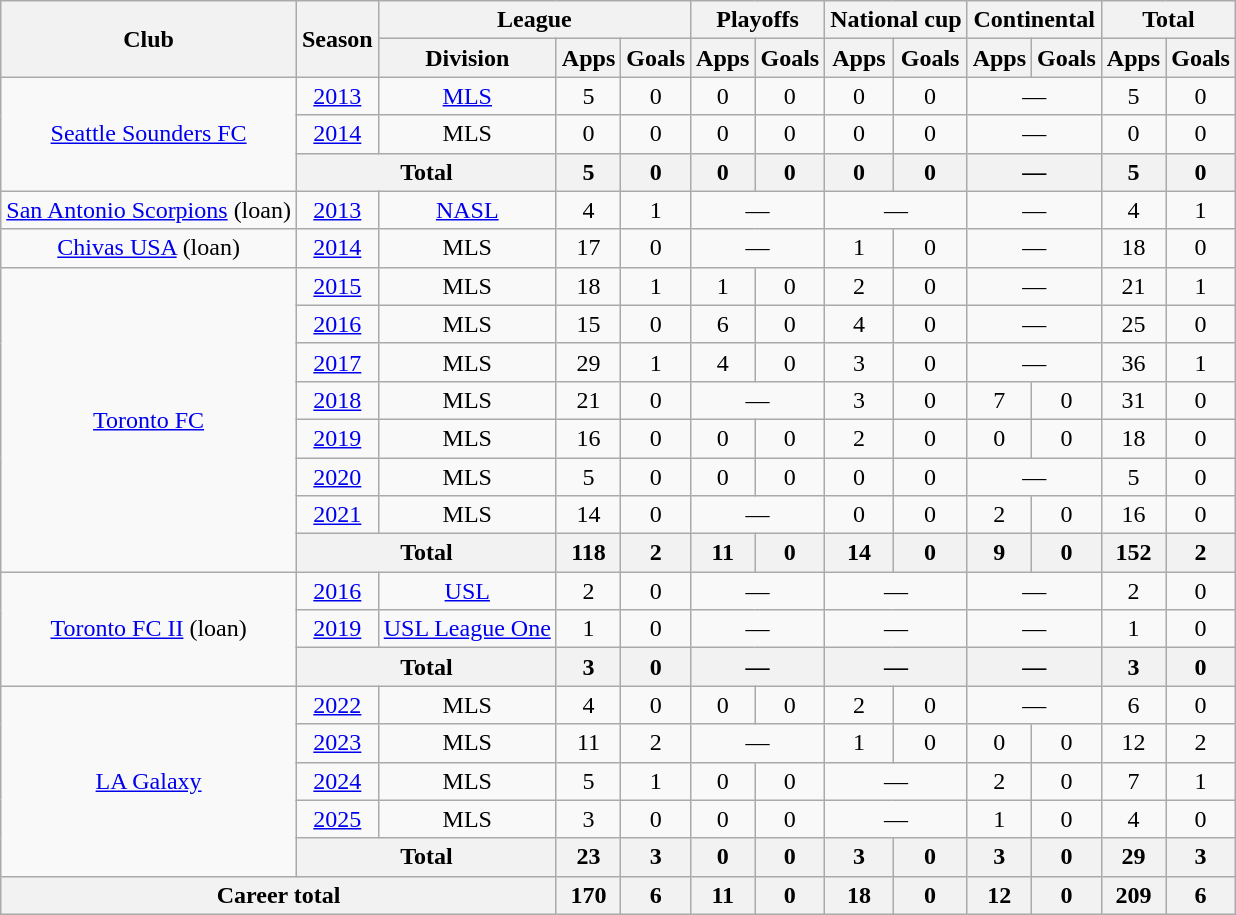<table class="wikitable" style="text-align: center;">
<tr>
<th rowspan="2">Club</th>
<th rowspan="2">Season</th>
<th colspan="3">League</th>
<th colspan="2">Playoffs</th>
<th colspan="2">National cup</th>
<th colspan="2">Continental</th>
<th colspan="2">Total</th>
</tr>
<tr>
<th>Division</th>
<th>Apps</th>
<th>Goals</th>
<th>Apps</th>
<th>Goals</th>
<th>Apps</th>
<th>Goals</th>
<th>Apps</th>
<th>Goals</th>
<th>Apps</th>
<th>Goals</th>
</tr>
<tr>
<td rowspan="3" valign="center"><a href='#'>Seattle Sounders FC</a></td>
<td><a href='#'>2013</a></td>
<td><a href='#'>MLS</a></td>
<td>5</td>
<td>0</td>
<td>0</td>
<td>0</td>
<td>0</td>
<td>0</td>
<td colspan="2">—</td>
<td>5</td>
<td>0</td>
</tr>
<tr>
<td><a href='#'>2014</a></td>
<td>MLS</td>
<td>0</td>
<td>0</td>
<td>0</td>
<td>0</td>
<td>0</td>
<td>0</td>
<td colspan="2">—</td>
<td>0</td>
<td>0</td>
</tr>
<tr>
<th colspan="2">Total</th>
<th>5</th>
<th>0</th>
<th>0</th>
<th>0</th>
<th>0</th>
<th>0</th>
<th colspan="2">—</th>
<th>5</th>
<th>0</th>
</tr>
<tr>
<td valign="center"><a href='#'>San Antonio Scorpions</a> (loan)</td>
<td><a href='#'>2013</a></td>
<td><a href='#'>NASL</a></td>
<td>4</td>
<td>1</td>
<td colspan="2">—</td>
<td colspan="2">—</td>
<td colspan="2">—</td>
<td>4</td>
<td>1</td>
</tr>
<tr>
<td valign="center"><a href='#'>Chivas USA</a> (loan)</td>
<td><a href='#'>2014</a></td>
<td>MLS</td>
<td>17</td>
<td>0</td>
<td colspan="2">—</td>
<td>1</td>
<td>0</td>
<td colspan="2">—</td>
<td>18</td>
<td>0</td>
</tr>
<tr>
<td rowspan="8" valign="center"><a href='#'>Toronto FC</a></td>
<td><a href='#'>2015</a></td>
<td>MLS</td>
<td>18</td>
<td>1</td>
<td>1</td>
<td>0</td>
<td>2</td>
<td>0</td>
<td colspan="2">—</td>
<td>21</td>
<td>1</td>
</tr>
<tr>
<td><a href='#'>2016</a></td>
<td>MLS</td>
<td>15</td>
<td>0</td>
<td>6</td>
<td>0</td>
<td>4</td>
<td>0</td>
<td colspan="2">—</td>
<td>25</td>
<td>0</td>
</tr>
<tr>
<td><a href='#'>2017</a></td>
<td>MLS</td>
<td>29</td>
<td>1</td>
<td>4</td>
<td>0</td>
<td>3</td>
<td>0</td>
<td colspan="2">—</td>
<td>36</td>
<td>1</td>
</tr>
<tr>
<td><a href='#'>2018</a></td>
<td>MLS</td>
<td>21</td>
<td>0</td>
<td colspan="2">—</td>
<td>3</td>
<td>0</td>
<td>7</td>
<td>0</td>
<td>31</td>
<td>0</td>
</tr>
<tr>
<td><a href='#'>2019</a></td>
<td>MLS</td>
<td>16</td>
<td>0</td>
<td>0</td>
<td>0</td>
<td>2</td>
<td>0</td>
<td>0</td>
<td>0</td>
<td>18</td>
<td>0</td>
</tr>
<tr>
<td><a href='#'>2020</a></td>
<td>MLS</td>
<td>5</td>
<td>0</td>
<td>0</td>
<td>0</td>
<td>0</td>
<td>0</td>
<td colspan="2">—</td>
<td>5</td>
<td>0</td>
</tr>
<tr>
<td><a href='#'>2021</a></td>
<td>MLS</td>
<td>14</td>
<td>0</td>
<td colspan="2">—</td>
<td>0</td>
<td>0</td>
<td>2</td>
<td>0</td>
<td>16</td>
<td>0</td>
</tr>
<tr>
<th colspan="2">Total</th>
<th>118</th>
<th>2</th>
<th>11</th>
<th>0</th>
<th>14</th>
<th>0</th>
<th>9</th>
<th>0</th>
<th>152</th>
<th>2</th>
</tr>
<tr>
<td rowspan="3" valign="center"><a href='#'>Toronto FC II</a> (loan)</td>
<td><a href='#'>2016</a></td>
<td><a href='#'>USL</a></td>
<td>2</td>
<td>0</td>
<td colspan="2">—</td>
<td colspan="2">—</td>
<td colspan="2">—</td>
<td>2</td>
<td>0</td>
</tr>
<tr>
<td><a href='#'>2019</a></td>
<td><a href='#'>USL League One</a></td>
<td>1</td>
<td>0</td>
<td colspan="2">—</td>
<td colspan="2">—</td>
<td colspan="2">—</td>
<td>1</td>
<td>0</td>
</tr>
<tr>
<th colspan="2">Total</th>
<th>3</th>
<th>0</th>
<th colspan="2">—</th>
<th colspan="2">—</th>
<th colspan="2">—</th>
<th>3</th>
<th>0</th>
</tr>
<tr>
<td rowspan="5"><a href='#'>LA Galaxy</a></td>
<td><a href='#'>2022</a></td>
<td>MLS</td>
<td>4</td>
<td>0</td>
<td>0</td>
<td>0</td>
<td>2</td>
<td>0</td>
<td colspan="2">—</td>
<td>6</td>
<td>0</td>
</tr>
<tr>
<td><a href='#'>2023</a></td>
<td>MLS</td>
<td>11</td>
<td>2</td>
<td colspan="2">—</td>
<td>1</td>
<td>0</td>
<td>0</td>
<td>0</td>
<td>12</td>
<td>2</td>
</tr>
<tr>
<td><a href='#'>2024</a></td>
<td>MLS</td>
<td>5</td>
<td>1</td>
<td>0</td>
<td>0</td>
<td colspan="2">—</td>
<td>2</td>
<td>0</td>
<td>7</td>
<td>1</td>
</tr>
<tr>
<td><a href='#'>2025</a></td>
<td>MLS</td>
<td>3</td>
<td>0</td>
<td>0</td>
<td>0</td>
<td colspan="2">—</td>
<td>1</td>
<td>0</td>
<td>4</td>
<td>0</td>
</tr>
<tr>
<th colspan="2">Total</th>
<th>23</th>
<th>3</th>
<th>0</th>
<th>0</th>
<th>3</th>
<th>0</th>
<th>3</th>
<th>0</th>
<th>29</th>
<th>3</th>
</tr>
<tr>
<th colspan="3">Career total</th>
<th>170</th>
<th>6</th>
<th>11</th>
<th>0</th>
<th>18</th>
<th>0</th>
<th>12</th>
<th>0</th>
<th>209</th>
<th>6</th>
</tr>
</table>
